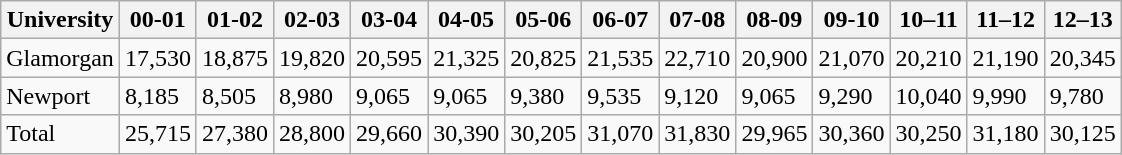<table class="wikitable">
<tr>
<th>University</th>
<th>00-01</th>
<th>01-02</th>
<th>02-03</th>
<th>03-04</th>
<th>04-05</th>
<th>05-06</th>
<th>06-07</th>
<th>07-08</th>
<th>08-09</th>
<th>09-10</th>
<th>10–11</th>
<th>11–12</th>
<th>12–13</th>
</tr>
<tr>
<td>Glamorgan</td>
<td>17,530</td>
<td> 18,875</td>
<td> 19,820</td>
<td> 20,595</td>
<td> 21,325</td>
<td>20,825</td>
<td> 21,535</td>
<td> 22,710</td>
<td>20,900</td>
<td> 21,070</td>
<td>20,210</td>
<td>21,190</td>
<td>20,345</td>
</tr>
<tr>
<td>Newport</td>
<td>8,185</td>
<td> 8,505</td>
<td> 8,980</td>
<td> 9,065</td>
<td>9,065</td>
<td> 9,380</td>
<td> 9,535</td>
<td> 9,120</td>
<td> 9,065</td>
<td> 9,290</td>
<td> 10,040</td>
<td> 9,990</td>
<td> 9,780</td>
</tr>
<tr>
<td>Total</td>
<td>25,715</td>
<td> 27,380</td>
<td> 28,800</td>
<td> 29,660</td>
<td> 30,390</td>
<td>30,205</td>
<td> 31,070</td>
<td> 31,830</td>
<td>29,965</td>
<td> 30,360</td>
<td> 30,250</td>
<td> 31,180</td>
<td> 30,125</td>
</tr>
</table>
